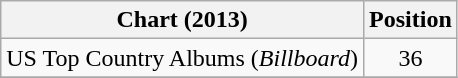<table class="wikitable">
<tr>
<th>Chart (2013)</th>
<th>Position</th>
</tr>
<tr>
<td>US Top Country Albums (<em>Billboard</em>)</td>
<td style="text-align:center;">36</td>
</tr>
<tr>
</tr>
</table>
